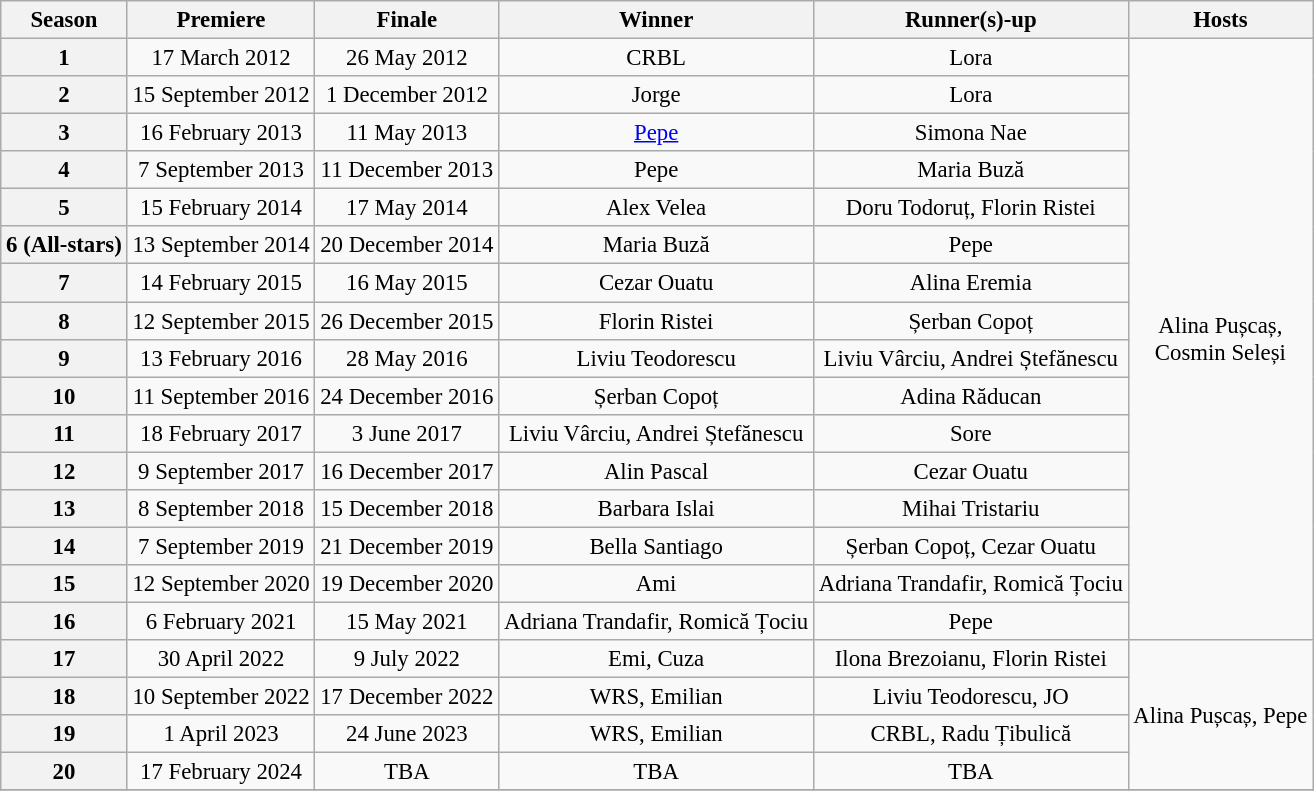<table class="wikitable" style="text-align:center; white-space:nowrap; font-size:95%; width:10%;">
<tr>
<th>Season</th>
<th>Premiere</th>
<th>Finale</th>
<th>Winner</th>
<th>Runner(s)-up</th>
<th>Hosts</th>
</tr>
<tr>
<th scope="row">1</th>
<td>17 March 2012</td>
<td>26 May 2012</td>
<td>CRBL</td>
<td>Lora</td>
<td rowspan="16">Alina Pușcaș,<br>Cosmin Seleși</td>
</tr>
<tr>
<th scope="row">2</th>
<td>15 September 2012</td>
<td>1 December 2012</td>
<td>Jorge</td>
<td>Lora</td>
</tr>
<tr>
<th scope="row">3</th>
<td>16 February 2013</td>
<td>11 May 2013</td>
<td><a href='#'>Pepe</a></td>
<td>Simona Nae</td>
</tr>
<tr>
<th scope="row">4</th>
<td>7 September 2013</td>
<td>11 December 2013</td>
<td>Pepe</td>
<td>Maria Buză</td>
</tr>
<tr>
<th scope="row">5</th>
<td>15 February 2014</td>
<td>17 May 2014</td>
<td>Alex Velea</td>
<td>Doru Todoruț, Florin Ristei</td>
</tr>
<tr>
<th scope="row">6 (All-stars)</th>
<td>13 September 2014</td>
<td>20 December 2014</td>
<td>Maria Buză</td>
<td>Pepe</td>
</tr>
<tr>
<th scope="row">7</th>
<td>14 February 2015</td>
<td>16 May 2015</td>
<td>Cezar Ouatu</td>
<td>Alina Eremia</td>
</tr>
<tr>
<th scope="row">8</th>
<td>12 September 2015</td>
<td>26 December 2015</td>
<td>Florin Ristei</td>
<td>Șerban Copoț</td>
</tr>
<tr>
<th>9</th>
<td>13 February 2016</td>
<td>28 May 2016</td>
<td>Liviu Teodorescu</td>
<td>Liviu Vârciu, Andrei Ștefănescu</td>
</tr>
<tr>
<th>10</th>
<td>11 September 2016</td>
<td>24 December 2016</td>
<td>Șerban Copoț</td>
<td>Adina Răducan</td>
</tr>
<tr>
<th>11</th>
<td>18 February 2017</td>
<td>3 June 2017</td>
<td>Liviu Vârciu, Andrei Ștefănescu</td>
<td>Sore</td>
</tr>
<tr>
<th>12</th>
<td>9 September 2017</td>
<td>16 December 2017</td>
<td>Alin Pascal</td>
<td>Cezar Ouatu</td>
</tr>
<tr>
<th>13</th>
<td>8 September 2018</td>
<td>15 December 2018</td>
<td>Barbara Islai</td>
<td>Mihai Tristariu</td>
</tr>
<tr>
<th>14</th>
<td>7 September 2019</td>
<td>21 December 2019</td>
<td>Bella Santiago</td>
<td>Șerban Copoț, Cezar Ouatu</td>
</tr>
<tr>
<th>15</th>
<td>12 September 2020</td>
<td>19 December 2020</td>
<td>Ami</td>
<td>Adriana Trandafir, Romică Țociu</td>
</tr>
<tr>
<th>16</th>
<td>6 February 2021</td>
<td>15 May 2021</td>
<td>Adriana Trandafir, Romică Țociu</td>
<td>Pepe</td>
</tr>
<tr>
<th>17</th>
<td>30 April 2022</td>
<td>9 July 2022</td>
<td>Emi, Cuza</td>
<td>Ilona Brezoianu, Florin Ristei</td>
<td rowspan="4">Alina Pușcaș, Pepe</td>
</tr>
<tr>
<th>18</th>
<td>10 September 2022</td>
<td>17 December 2022</td>
<td>WRS, Emilian</td>
<td>Liviu Teodorescu, JO</td>
</tr>
<tr>
<th>19</th>
<td>1 April 2023</td>
<td>24 June 2023</td>
<td>WRS, Emilian</td>
<td>CRBL, Radu Țibulică</td>
</tr>
<tr>
<th>20</th>
<td>17 February 2024</td>
<td>TBA</td>
<td>TBA</td>
<td>TBA</td>
</tr>
<tr>
</tr>
</table>
